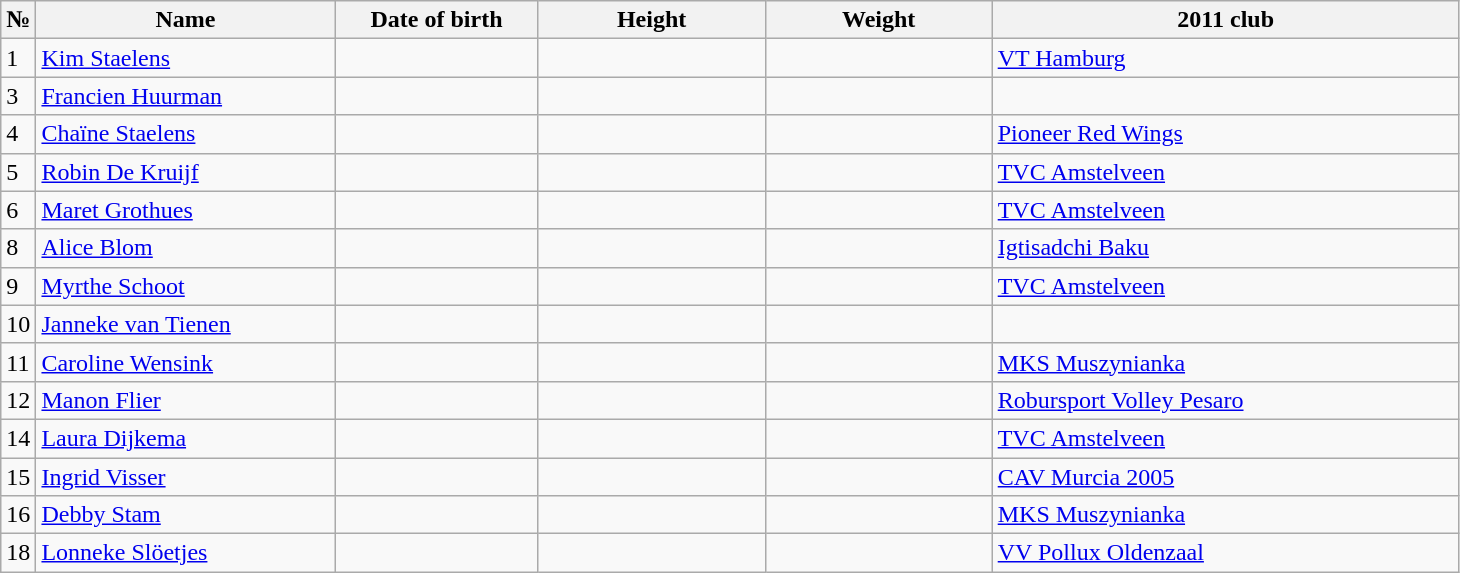<table class=wikitable sortable style=font-size:100%; text-align:center;>
<tr>
<th>№</th>
<th style=width:12em>Name</th>
<th style=width:8em>Date of birth</th>
<th style=width:9em>Height</th>
<th style=width:9em>Weight</th>
<th style=width:19em>2011 club</th>
</tr>
<tr>
<td>1</td>
<td><a href='#'>Kim Staelens</a></td>
<td></td>
<td></td>
<td></td>
<td> <a href='#'>VT Hamburg</a></td>
</tr>
<tr>
<td>3</td>
<td><a href='#'>Francien Huurman</a></td>
<td></td>
<td></td>
<td></td>
<td></td>
</tr>
<tr>
<td>4</td>
<td><a href='#'>Chaïne Staelens</a></td>
<td></td>
<td></td>
<td></td>
<td> <a href='#'>Pioneer Red Wings</a></td>
</tr>
<tr>
<td>5</td>
<td><a href='#'>Robin De Kruijf</a></td>
<td></td>
<td></td>
<td></td>
<td> <a href='#'>TVC Amstelveen</a></td>
</tr>
<tr>
<td>6</td>
<td><a href='#'>Maret Grothues</a></td>
<td></td>
<td></td>
<td></td>
<td> <a href='#'>TVC Amstelveen</a></td>
</tr>
<tr>
<td>8</td>
<td><a href='#'>Alice Blom</a></td>
<td></td>
<td></td>
<td></td>
<td> <a href='#'>Igtisadchi Baku</a></td>
</tr>
<tr>
<td>9</td>
<td><a href='#'>Myrthe Schoot</a></td>
<td></td>
<td></td>
<td></td>
<td> <a href='#'>TVC Amstelveen</a></td>
</tr>
<tr>
<td>10</td>
<td><a href='#'>Janneke van Tienen</a></td>
<td></td>
<td></td>
<td></td>
<td></td>
</tr>
<tr>
<td>11</td>
<td><a href='#'>Caroline Wensink</a></td>
<td></td>
<td></td>
<td></td>
<td> <a href='#'>MKS Muszynianka</a></td>
</tr>
<tr>
<td>12</td>
<td><a href='#'>Manon Flier</a></td>
<td></td>
<td></td>
<td></td>
<td> <a href='#'>Robursport Volley Pesaro</a></td>
</tr>
<tr>
<td>14</td>
<td><a href='#'>Laura Dijkema</a></td>
<td></td>
<td></td>
<td></td>
<td> <a href='#'>TVC Amstelveen</a></td>
</tr>
<tr>
<td>15</td>
<td><a href='#'>Ingrid Visser</a></td>
<td></td>
<td></td>
<td></td>
<td> <a href='#'>CAV Murcia 2005</a></td>
</tr>
<tr>
<td>16</td>
<td><a href='#'>Debby Stam</a></td>
<td></td>
<td></td>
<td></td>
<td> <a href='#'>MKS Muszynianka</a></td>
</tr>
<tr>
<td>18</td>
<td><a href='#'>Lonneke Slöetjes</a></td>
<td></td>
<td></td>
<td></td>
<td> <a href='#'>VV Pollux Oldenzaal</a></td>
</tr>
</table>
